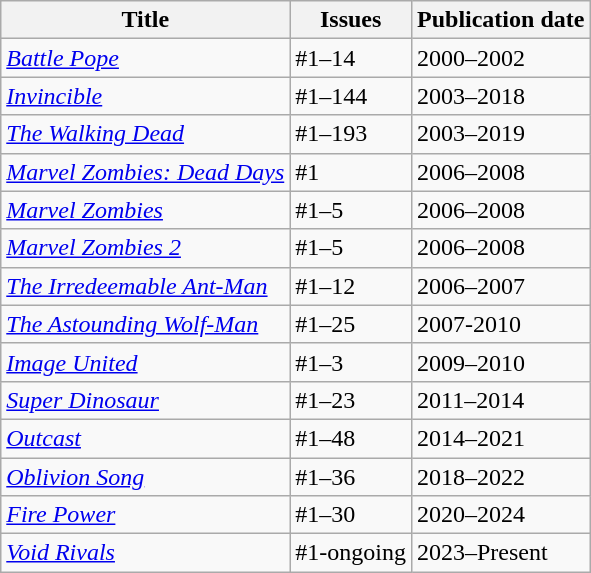<table class="wikitable">
<tr>
<th>Title</th>
<th>Issues</th>
<th>Publication date</th>
</tr>
<tr>
<td><em><a href='#'>Battle Pope</a></em></td>
<td>#1–14</td>
<td>2000–2002</td>
</tr>
<tr>
<td><em><a href='#'>Invincible</a></em></td>
<td>#1–144</td>
<td>2003–2018</td>
</tr>
<tr>
<td><em><a href='#'>The Walking Dead</a></em></td>
<td>#1–193</td>
<td>2003–2019</td>
</tr>
<tr>
<td><em><a href='#'>Marvel Zombies: Dead Days</a></em></td>
<td>#1</td>
<td>2006–2008</td>
</tr>
<tr>
<td><em><a href='#'>Marvel Zombies</a></em></td>
<td>#1–5</td>
<td>2006–2008</td>
</tr>
<tr>
<td><em><a href='#'>Marvel Zombies 2</a></em></td>
<td>#1–5</td>
<td>2006–2008</td>
</tr>
<tr>
<td><em><a href='#'>The Irredeemable Ant-Man</a></em></td>
<td>#1–12</td>
<td>2006–2007</td>
</tr>
<tr>
<td><em><a href='#'>The Astounding Wolf-Man</a></em></td>
<td>#1–25</td>
<td>2007-2010</td>
</tr>
<tr>
<td><em><a href='#'>Image United</a></em></td>
<td>#1–3</td>
<td>2009–2010</td>
</tr>
<tr>
<td><em><a href='#'>Super Dinosaur</a></em></td>
<td>#1–23</td>
<td>2011–2014</td>
</tr>
<tr>
<td><em><a href='#'>Outcast</a></em></td>
<td>#1–48</td>
<td>2014–2021</td>
</tr>
<tr>
<td><em><a href='#'>Oblivion Song</a></em></td>
<td>#1–36</td>
<td>2018–2022</td>
</tr>
<tr>
<td><em><a href='#'>Fire Power</a></em></td>
<td>#1–30</td>
<td>2020–2024</td>
</tr>
<tr>
<td><em><a href='#'>Void Rivals</a></em></td>
<td>#1-ongoing</td>
<td>2023–Present</td>
</tr>
</table>
